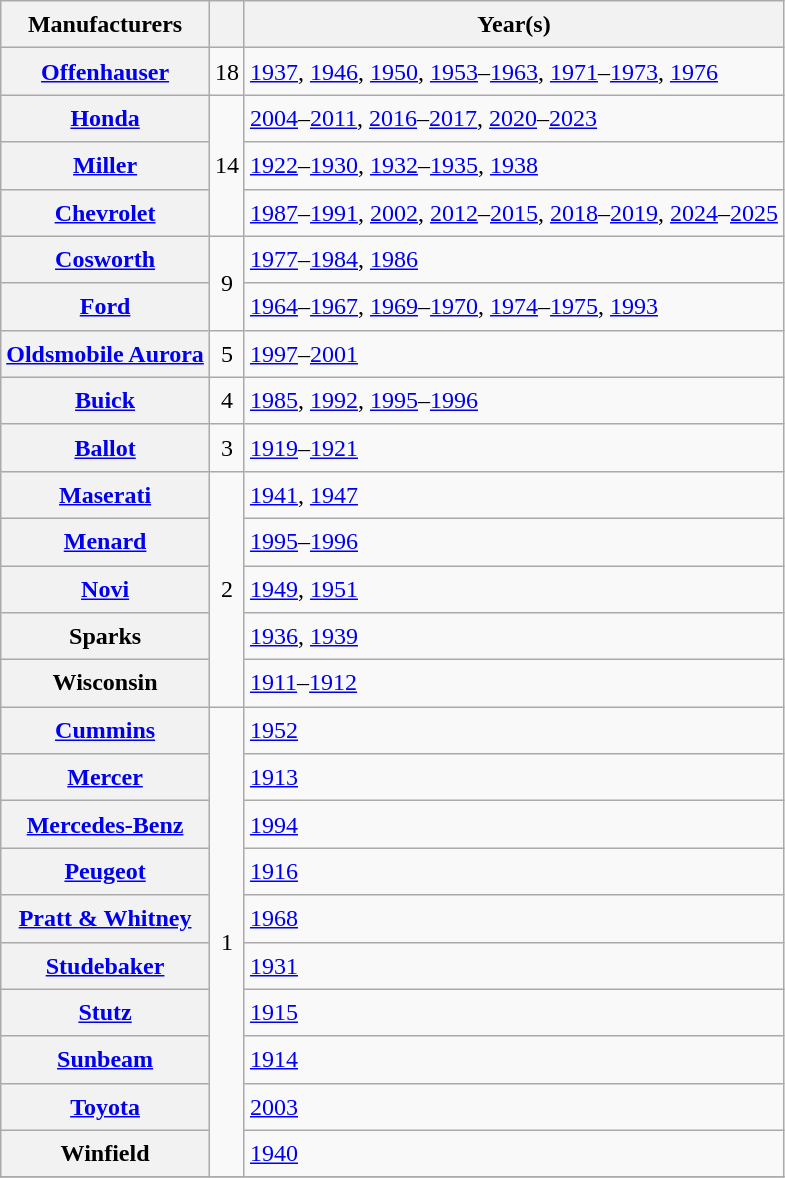<table class="wikitable sortable plainrowheaders" style="font-size:1.00em; line-height:1.5em;">
<tr>
<th scope="col">Manufacturers</th>
<th scope="col"></th>
<th scope="col">Year(s)</th>
</tr>
<tr>
<th scope="row"><a href='#'>Offenhauser</a></th>
<td align="center">18</td>
<td><a href='#'>1937</a>, <a href='#'>1946</a>, <a href='#'>1950</a>, <a href='#'>1953</a>–<a href='#'>1963</a>, <a href='#'>1971</a>–<a href='#'>1973</a>, <a href='#'>1976</a></td>
</tr>
<tr>
<th scope="row"><a href='#'>Honda</a></th>
<td rowspan="3" align="center">14</td>
<td><a href='#'>2004</a>–<a href='#'>2011</a>, <a href='#'>2016</a>–<a href='#'>2017</a>, <a href='#'>2020</a>–<a href='#'>2023</a></td>
</tr>
<tr>
<th scope="row"><a href='#'>Miller</a></th>
<td><a href='#'>1922</a>–<a href='#'>1930</a>, <a href='#'>1932</a>–<a href='#'>1935</a>, <a href='#'>1938</a></td>
</tr>
<tr>
<th scope="row"><a href='#'>Chevrolet</a></th>
<td><a href='#'>1987</a>–<a href='#'>1991</a>, <a href='#'>2002</a>, <a href='#'>2012</a>–<a href='#'>2015</a>, <a href='#'>2018</a>–<a href='#'>2019</a>, <a href='#'>2024</a>–<a href='#'>2025</a></td>
</tr>
<tr>
<th scope="row"><a href='#'>Cosworth</a></th>
<td rowspan="2" align="center">9</td>
<td><a href='#'>1977</a>–<a href='#'>1984</a>, <a href='#'>1986</a></td>
</tr>
<tr>
<th scope="row"><a href='#'>Ford</a></th>
<td><a href='#'>1964</a>–<a href='#'>1967</a>, <a href='#'>1969</a>–<a href='#'>1970</a>, <a href='#'>1974</a>–<a href='#'>1975</a>, <a href='#'>1993</a></td>
</tr>
<tr>
<th scope="row"><a href='#'>Oldsmobile Aurora</a></th>
<td align="center">5</td>
<td><a href='#'>1997</a>–<a href='#'>2001</a></td>
</tr>
<tr>
<th scope="row"><a href='#'>Buick</a></th>
<td align="center">4</td>
<td><a href='#'>1985</a>, <a href='#'>1992</a>, <a href='#'>1995</a>–<a href='#'>1996</a></td>
</tr>
<tr>
<th scope="row"><a href='#'>Ballot</a></th>
<td align="center">3</td>
<td><a href='#'>1919</a>–<a href='#'>1921</a></td>
</tr>
<tr>
<th scope="row"><a href='#'>Maserati</a></th>
<td rowspan="5" align="center">2</td>
<td><a href='#'>1941</a>, <a href='#'>1947</a></td>
</tr>
<tr>
<th scope="row"><a href='#'>Menard</a></th>
<td><a href='#'>1995</a>–<a href='#'>1996</a></td>
</tr>
<tr>
<th scope="row"><a href='#'>Novi</a></th>
<td><a href='#'>1949</a>, <a href='#'>1951</a></td>
</tr>
<tr>
<th scope="row">Sparks</th>
<td><a href='#'>1936</a>, <a href='#'>1939</a></td>
</tr>
<tr>
<th scope="row">Wisconsin</th>
<td><a href='#'>1911</a>–<a href='#'>1912</a></td>
</tr>
<tr>
<th scope="row"><a href='#'>Cummins</a></th>
<td rowspan="10" align="center">1</td>
<td><a href='#'>1952</a></td>
</tr>
<tr>
<th scope="row"><a href='#'>Mercer</a></th>
<td><a href='#'>1913</a></td>
</tr>
<tr>
<th scope="row"><a href='#'>Mercedes-Benz</a></th>
<td><a href='#'>1994</a></td>
</tr>
<tr>
<th scope="row"><a href='#'>Peugeot</a></th>
<td><a href='#'>1916</a></td>
</tr>
<tr>
<th scope="row"><a href='#'>Pratt & Whitney</a></th>
<td><a href='#'>1968</a></td>
</tr>
<tr>
<th scope="row"><a href='#'>Studebaker</a></th>
<td><a href='#'>1931</a></td>
</tr>
<tr>
<th scope="row"><a href='#'>Stutz</a></th>
<td><a href='#'>1915</a></td>
</tr>
<tr>
<th scope="row"><a href='#'>Sunbeam</a></th>
<td><a href='#'>1914</a></td>
</tr>
<tr>
<th scope="row"><a href='#'>Toyota</a></th>
<td><a href='#'>2003</a></td>
</tr>
<tr>
<th scope="row">Winfield</th>
<td><a href='#'>1940</a></td>
</tr>
<tr>
</tr>
</table>
